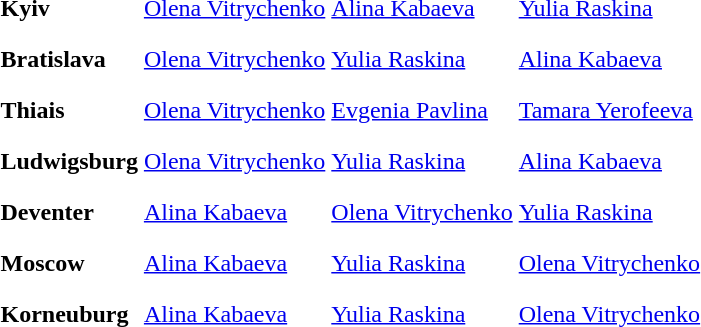<table>
<tr>
<th scope=row style="text-align:left">Kyiv</th>
<td style="height:30px;"> <a href='#'>Olena Vitrychenko</a></td>
<td style="height:30px;"> <a href='#'>Alina Kabaeva</a></td>
<td style="height:30px;"> <a href='#'>Yulia Raskina</a></td>
</tr>
<tr>
<th scope=row style="text-align:left">Bratislava</th>
<td style="height:30px;"> <a href='#'>Olena Vitrychenko</a></td>
<td style="height:30px;"> <a href='#'>Yulia Raskina</a></td>
<td style="height:30px;"> <a href='#'>Alina Kabaeva</a></td>
</tr>
<tr>
<th scope=row style="text-align:left">Thiais</th>
<td style="height:30px;"> <a href='#'>Olena Vitrychenko</a></td>
<td style="height:30px;"> <a href='#'>Evgenia Pavlina</a></td>
<td style="height:30px;"> <a href='#'>Tamara Yerofeeva</a></td>
</tr>
<tr>
<th scope=row style="text-align:left">Ludwigsburg</th>
<td style="height:30px;"> <a href='#'>Olena Vitrychenko</a></td>
<td style="height:30px;"> <a href='#'>Yulia Raskina</a></td>
<td style="height:30px;"> <a href='#'>Alina Kabaeva</a></td>
</tr>
<tr>
<th scope=row style="text-align:left">Deventer</th>
<td style="height:30px;"> <a href='#'>Alina Kabaeva</a></td>
<td style="height:30px;"> <a href='#'>Olena Vitrychenko</a></td>
<td style="height:30px;"> <a href='#'>Yulia Raskina</a></td>
</tr>
<tr>
<th scope=row style="text-align:left">Moscow</th>
<td style="height:30px;"> <a href='#'>Alina Kabaeva</a></td>
<td style="height:30px;"> <a href='#'>Yulia Raskina</a></td>
<td style="height:30px;"> <a href='#'>Olena Vitrychenko</a></td>
</tr>
<tr>
<th scope=row style="text-align:left">Korneuburg</th>
<td style="height:30px;"> <a href='#'>Alina Kabaeva</a></td>
<td style="height:30px;"> <a href='#'>Yulia Raskina</a></td>
<td style="height:30px;"> <a href='#'>Olena Vitrychenko</a></td>
</tr>
<tr>
</tr>
</table>
